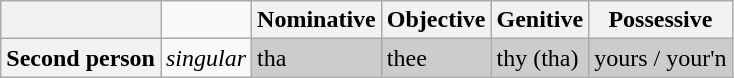<table class=wikitable>
<tr>
<th></th>
<td></td>
<th>Nominative</th>
<th>Objective</th>
<th>Genitive</th>
<th>Possessive</th>
</tr>
<tr>
<th>Second person</th>
<td><em>singular</em></td>
<td style="background:#ccc;">tha</td>
<td style="background:#ccc;">thee</td>
<td style="background:#ccc;">thy (tha)</td>
<td style="background:#ccc;">yours / your'n</td>
</tr>
</table>
